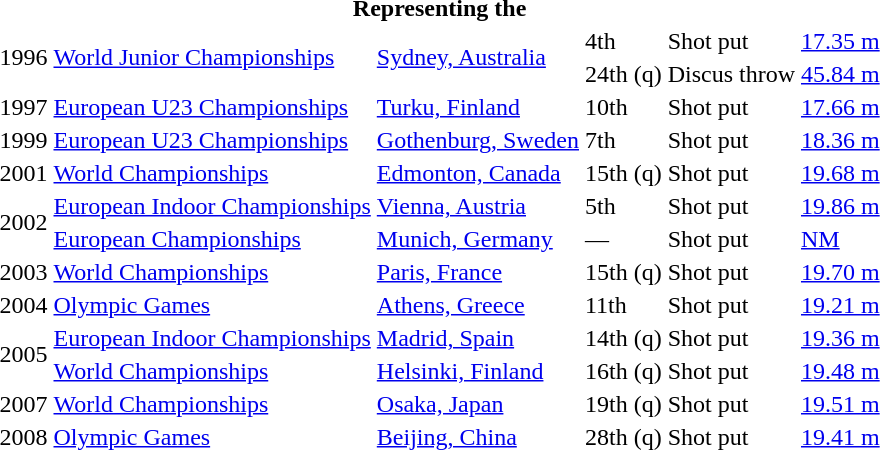<table>
<tr>
<th colspan="6">Representing the </th>
</tr>
<tr>
<td rowspan=2>1996</td>
<td rowspan=2><a href='#'>World Junior Championships</a></td>
<td rowspan=2><a href='#'>Sydney, Australia</a></td>
<td>4th</td>
<td>Shot put</td>
<td><a href='#'>17.35 m</a></td>
</tr>
<tr>
<td>24th (q)</td>
<td>Discus throw</td>
<td><a href='#'>45.84 m</a></td>
</tr>
<tr>
<td>1997</td>
<td><a href='#'>European U23 Championships</a></td>
<td><a href='#'>Turku, Finland</a></td>
<td>10th</td>
<td>Shot put</td>
<td><a href='#'>17.66 m</a></td>
</tr>
<tr>
<td>1999</td>
<td><a href='#'>European U23 Championships</a></td>
<td><a href='#'>Gothenburg, Sweden</a></td>
<td>7th</td>
<td>Shot put</td>
<td><a href='#'>18.36 m</a></td>
</tr>
<tr>
<td>2001</td>
<td><a href='#'>World Championships</a></td>
<td><a href='#'>Edmonton, Canada</a></td>
<td>15th (q)</td>
<td>Shot put</td>
<td><a href='#'>19.68 m</a></td>
</tr>
<tr>
<td rowspan=2>2002</td>
<td><a href='#'>European Indoor Championships</a></td>
<td><a href='#'>Vienna, Austria</a></td>
<td>5th</td>
<td>Shot put</td>
<td><a href='#'>19.86 m</a></td>
</tr>
<tr>
<td><a href='#'>European Championships</a></td>
<td><a href='#'>Munich, Germany</a></td>
<td>—</td>
<td>Shot put</td>
<td><a href='#'>NM</a></td>
</tr>
<tr>
<td>2003</td>
<td><a href='#'>World Championships</a></td>
<td><a href='#'>Paris, France</a></td>
<td>15th (q)</td>
<td>Shot put</td>
<td><a href='#'>19.70 m</a></td>
</tr>
<tr>
<td>2004</td>
<td><a href='#'>Olympic Games</a></td>
<td><a href='#'>Athens, Greece</a></td>
<td>11th</td>
<td>Shot put</td>
<td><a href='#'>19.21 m</a></td>
</tr>
<tr>
<td rowspan=2>2005</td>
<td><a href='#'>European Indoor Championships</a></td>
<td><a href='#'>Madrid, Spain</a></td>
<td>14th (q)</td>
<td>Shot put</td>
<td><a href='#'>19.36 m</a></td>
</tr>
<tr>
<td><a href='#'>World Championships</a></td>
<td><a href='#'>Helsinki, Finland</a></td>
<td>16th (q)</td>
<td>Shot put</td>
<td><a href='#'>19.48 m</a></td>
</tr>
<tr>
<td>2007</td>
<td><a href='#'>World Championships</a></td>
<td><a href='#'>Osaka, Japan</a></td>
<td>19th (q)</td>
<td>Shot put</td>
<td><a href='#'>19.51 m</a></td>
</tr>
<tr>
<td>2008</td>
<td><a href='#'>Olympic Games</a></td>
<td><a href='#'>Beijing, China</a></td>
<td>28th (q)</td>
<td>Shot put</td>
<td><a href='#'>19.41 m</a></td>
</tr>
</table>
